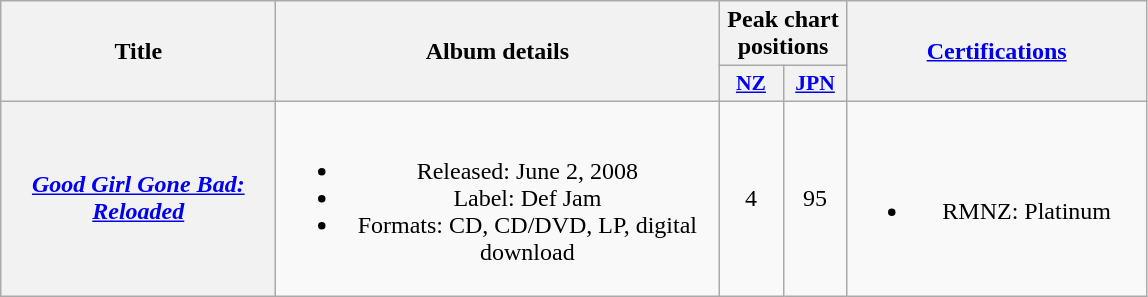<table class="wikitable plainrowheaders" style="text-align:center;">
<tr>
<th scope="col" rowspan="2" style="width:11em;">Title</th>
<th scope="col" rowspan="2" style="width:18em;">Album details</th>
<th scope="col" colspan="2">Peak chart positions</th>
<th scope="col" rowspan="2" style="width:12em;"><a href='#'>Certifications</a></th>
</tr>
<tr>
<th scope="col" style="width:2.5em;font-size:90%;"><a href='#'>NZ</a><br></th>
<th scope="col" style="width:2.5em;font-size:90%;"><a href='#'>JPN</a><br></th>
</tr>
<tr>
<th scope="row"><em><a href='#'>Good Girl Gone Bad:<br>Reloaded</a></em></th>
<td><br><ul><li>Released: June 2, 2008</li><li>Label: Def Jam</li><li>Formats: CD, CD/DVD, LP, digital download</li></ul></td>
<td>4</td>
<td>95</td>
<td><br><ul><li>RMNZ: Platinum</li></ul></td>
</tr>
</table>
